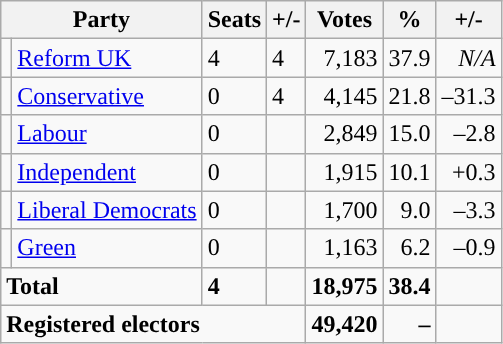<table class="wikitable sortable">
<tr>
<th colspan="2">Party</th>
<th>Seats</th>
<th>+/-</th>
<th>Votes</th>
<th>%</th>
<th>+/-</th>
</tr>
<tr>
<td style="background-color: "></td>
<td><a href='#'>Reform UK</a></td>
<td>4</td>
<td> 4</td>
<td style="text-align:right;">7,183</td>
<td style="text-align:right;">37.9</td>
<td style="text-align:right;"><em>N/A</em></td>
</tr>
<tr>
<td style="background-color: "></td>
<td><a href='#'>Conservative</a></td>
<td>0</td>
<td> 4</td>
<td style="text-align:right;">4,145</td>
<td style="text-align:right;">21.8</td>
<td style="text-align:right;">–31.3</td>
</tr>
<tr>
<td style="background-color: "></td>
<td><a href='#'>Labour</a></td>
<td>0</td>
<td></td>
<td style="text-align:right;">2,849</td>
<td style="text-align:right;">15.0</td>
<td style="text-align:right;">–2.8</td>
</tr>
<tr>
<td style="background-color: "></td>
<td><a href='#'>Independent</a></td>
<td>0</td>
<td></td>
<td style="text-align:right;">1,915</td>
<td style="text-align:right;">10.1</td>
<td style="text-align:right;">+0.3</td>
</tr>
<tr>
<td style="background-color: "></td>
<td><a href='#'>Liberal Democrats</a></td>
<td>0</td>
<td></td>
<td style="text-align:right;">1,700</td>
<td style="text-align:right;">9.0</td>
<td style="text-align:right;">–3.3</td>
</tr>
<tr>
<td style="background-color: "></td>
<td><a href='#'>Green</a></td>
<td>0</td>
<td></td>
<td style="text-align:right;">1,163</td>
<td style="text-align:right;">6.2</td>
<td style="text-align:right;">–0.9</td>
</tr>
<tr>
<td colspan="2"><strong>Total</strong></td>
<td><strong>4</strong></td>
<td></td>
<td style="text-align:right;"><strong>18,975</strong></td>
<td style="text-align:right;"><strong>38.4</strong></td>
<td style="text-align:right;"></td>
</tr>
<tr>
<td colspan="4"><strong>Registered electors</strong></td>
<td style="text-align:right;"><strong>49,420</strong></td>
<td style="text-align:right;"><strong>–</strong></td>
<td style="text-align:right;"></td>
</tr>
</table>
